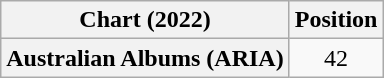<table class="wikitable plainrowheaders" style="text-align:center">
<tr>
<th scope="col">Chart (2022)</th>
<th scope="col">Position</th>
</tr>
<tr>
<th scope="row">Australian Albums (ARIA)</th>
<td>42</td>
</tr>
</table>
